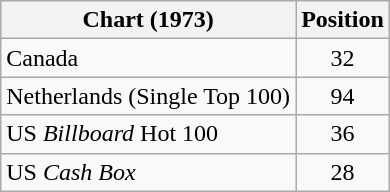<table class="wikitable sortable">
<tr>
<th>Chart (1973)</th>
<th>Position</th>
</tr>
<tr>
<td>Canada</td>
<td style="text-align:center;">32</td>
</tr>
<tr>
<td>Netherlands (Single Top 100)</td>
<td align="center">94</td>
</tr>
<tr>
<td>US <em>Billboard</em> Hot 100</td>
<td style="text-align:center;">36</td>
</tr>
<tr>
<td>US <em>Cash Box</em></td>
<td style="text-align:center;">28</td>
</tr>
</table>
